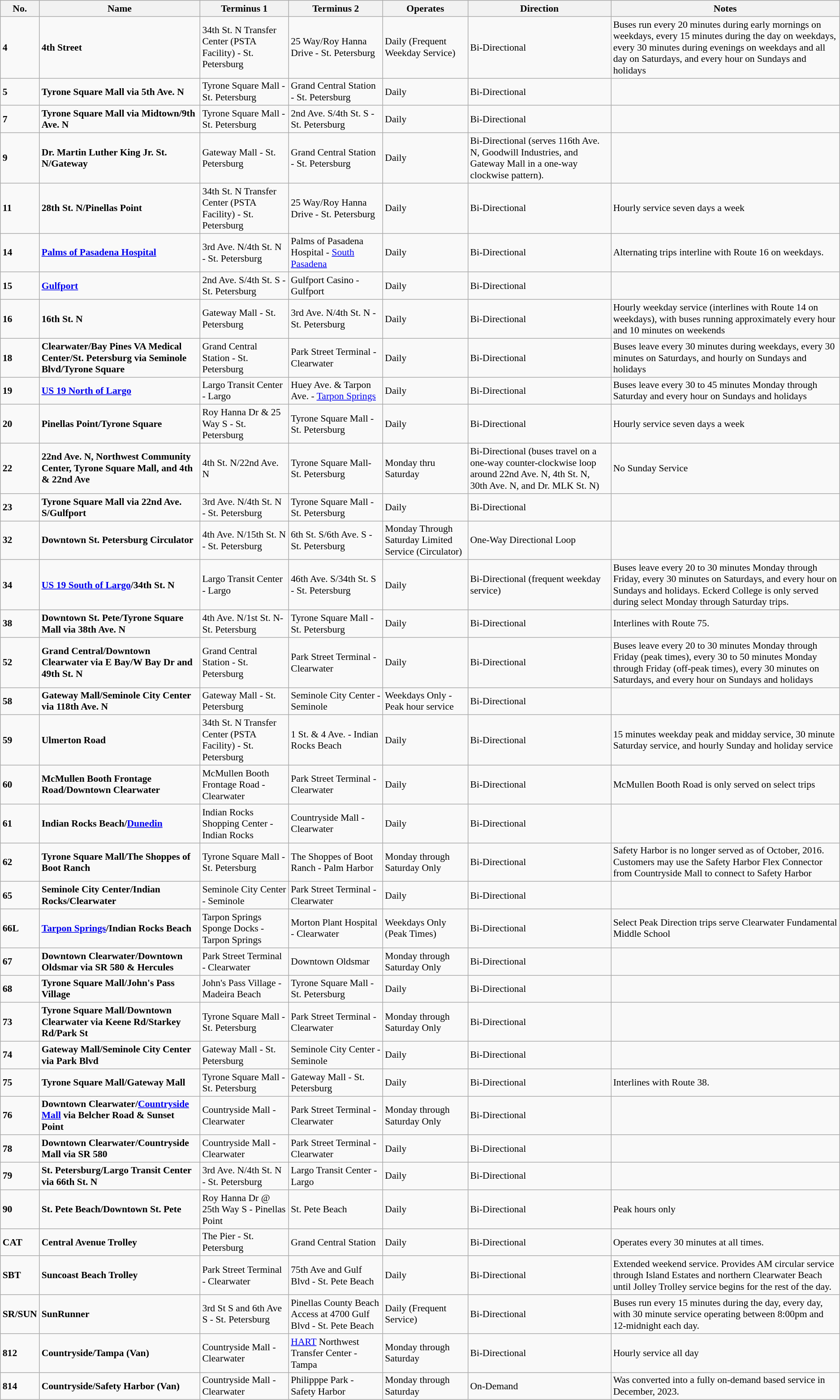<table class="wikitable" style="font-size:90%;border:1px;">
<tr>
<th>No.</th>
<th>Name</th>
<th>Terminus 1</th>
<th>Terminus 2</th>
<th>Operates</th>
<th>Direction</th>
<th>Notes</th>
</tr>
<tr>
<td><strong>4</strong></td>
<td><strong>4th Street</strong></td>
<td>34th St. N Transfer Center (PSTA Facility) - St. Petersburg</td>
<td>25 Way/Roy Hanna Drive - St. Petersburg</td>
<td>Daily (Frequent Weekday Service)</td>
<td>Bi-Directional</td>
<td>Buses run every 20 minutes during early mornings on weekdays, every 15 minutes during the day on weekdays, every 30 minutes during evenings on weekdays and all day on Saturdays, and every hour on Sundays and holidays</td>
</tr>
<tr>
<td><strong>5</strong></td>
<td><strong>Tyrone Square Mall via 5th Ave. N</strong></td>
<td>Tyrone Square Mall - St. Petersburg</td>
<td>Grand Central Station - St. Petersburg</td>
<td>Daily</td>
<td>Bi-Directional</td>
<td></td>
</tr>
<tr>
<td><strong>7</strong></td>
<td><strong>Tyrone Square Mall via Midtown/9th Ave. N</strong></td>
<td>Tyrone Square Mall - St. Petersburg</td>
<td>2nd Ave. S/4th St. S - St. Petersburg</td>
<td>Daily</td>
<td>Bi-Directional</td>
<td></td>
</tr>
<tr>
<td><strong>9</strong></td>
<td><strong>Dr. Martin Luther King Jr. St. N/Gateway</strong></td>
<td>Gateway Mall - St. Petersburg</td>
<td>Grand Central Station - St. Petersburg</td>
<td>Daily</td>
<td>Bi-Directional (serves 116th Ave. N, Goodwill Industries, and Gateway Mall in a one-way clockwise pattern).</td>
<td></td>
</tr>
<tr>
<td><strong>11</strong></td>
<td><strong>28th St. N/Pinellas Point</strong></td>
<td>34th St. N Transfer Center (PSTA Facility) - St. Petersburg</td>
<td>25 Way/Roy Hanna Drive - St. Petersburg</td>
<td>Daily</td>
<td>Bi-Directional</td>
<td>Hourly service seven days a week</td>
</tr>
<tr>
<td><strong>14</strong></td>
<td><strong><a href='#'>Palms of Pasadena Hospital</a></strong></td>
<td>3rd Ave. N/4th St. N - St. Petersburg</td>
<td>Palms of Pasadena Hospital - <a href='#'>South Pasadena</a></td>
<td>Daily</td>
<td>Bi-Directional</td>
<td>Alternating trips interline with Route 16 on weekdays.</td>
</tr>
<tr>
<td><strong>15</strong></td>
<td><strong><a href='#'>Gulfport</a></strong></td>
<td>2nd Ave. S/4th St. S - St. Petersburg</td>
<td>Gulfport Casino - Gulfport</td>
<td>Daily</td>
<td>Bi-Directional</td>
<td></td>
</tr>
<tr>
<td><strong>16</strong></td>
<td><strong>16th St. N</strong></td>
<td>Gateway Mall - St. Petersburg</td>
<td>3rd Ave. N/4th St. N - St. Petersburg</td>
<td>Daily</td>
<td>Bi-Directional</td>
<td>Hourly weekday service (interlines with Route 14 on weekdays), with buses running approximately every hour and 10 minutes on weekends</td>
</tr>
<tr>
<td><strong>18</strong></td>
<td><strong>Clearwater/Bay Pines VA Medical Center/St. Petersburg via Seminole Blvd/Tyrone Square</strong></td>
<td>Grand Central Station - St. Petersburg</td>
<td>Park Street Terminal - Clearwater</td>
<td>Daily</td>
<td>Bi-Directional</td>
<td>Buses leave every 30 minutes during weekdays, every 30 minutes on Saturdays, and hourly on Sundays and holidays</td>
</tr>
<tr>
<td><strong>19</strong></td>
<td><strong><a href='#'>US 19 North of Largo</a></strong></td>
<td>Largo Transit Center - Largo</td>
<td>Huey Ave. & Tarpon Ave. - <a href='#'>Tarpon Springs</a></td>
<td>Daily</td>
<td>Bi-Directional</td>
<td>Buses leave every 30 to 45 minutes Monday through Saturday and every hour on Sundays and holidays</td>
</tr>
<tr>
<td><strong>20</strong></td>
<td><strong>Pinellas Point/Tyrone Square</strong></td>
<td>Roy Hanna Dr & 25 Way S - St. Petersburg</td>
<td>Tyrone Square Mall - St. Petersburg</td>
<td>Daily</td>
<td>Bi-Directional</td>
<td>Hourly service seven days a week</td>
</tr>
<tr>
<td><strong>22</strong></td>
<td><strong>22nd Ave. N, Northwest Community Center, Tyrone Square Mall, and 4th & 22nd Ave</strong></td>
<td>4th St. N/22nd Ave. N</td>
<td>Tyrone Square Mall-St. Petersburg</td>
<td>Monday thru Saturday</td>
<td>Bi-Directional (buses travel on a one-way counter-clockwise loop around 22nd Ave. N, 4th St. N, 30th Ave. N, and Dr. MLK St. N)</td>
<td>No Sunday Service</td>
</tr>
<tr>
<td><strong>23</strong></td>
<td><strong>Tyrone Square Mall via 22nd Ave. S/Gulfport</strong></td>
<td>3rd Ave. N/4th St. N - St. Petersburg</td>
<td>Tyrone Square Mall - St. Petersburg</td>
<td>Daily</td>
<td>Bi-Directional</td>
<td></td>
</tr>
<tr>
<td><strong>32</strong></td>
<td><strong>Downtown St. Petersburg Circulator</strong></td>
<td>4th Ave. N/15th St. N - St. Petersburg</td>
<td>6th St. S/6th Ave. S - St. Petersburg</td>
<td>Monday Through Saturday Limited Service (Circulator)</td>
<td>One-Way Directional Loop</td>
<td></td>
</tr>
<tr>
<td><strong>34</strong></td>
<td><strong><a href='#'>US 19 South of Largo</a>/34th St. N</strong></td>
<td>Largo Transit Center - Largo</td>
<td>46th Ave. S/34th St. S - St. Petersburg</td>
<td>Daily</td>
<td>Bi-Directional (frequent weekday service)</td>
<td>Buses leave every 20 to 30 minutes Monday through Friday, every 30 minutes on Saturdays, and every hour on Sundays and holidays. Eckerd College is only served during select Monday through Saturday trips.</td>
</tr>
<tr>
<td><strong>38</strong></td>
<td><strong>Downtown St. Pete/Tyrone Square Mall via 38th Ave. N</strong></td>
<td>4th Ave. N/1st St. N- St. Petersburg</td>
<td>Tyrone Square Mall - St. Petersburg</td>
<td>Daily</td>
<td>Bi-Directional</td>
<td>Interlines with Route 75.</td>
</tr>
<tr>
<td><strong>52</strong></td>
<td><strong>Grand Central/Downtown Clearwater via E Bay/W Bay Dr and 49th St. N</strong></td>
<td>Grand Central Station - St. Petersburg</td>
<td>Park Street Terminal - Clearwater</td>
<td>Daily</td>
<td>Bi-Directional</td>
<td>Buses leave every 20 to 30 minutes Monday through Friday (peak times), every 30 to 50 minutes Monday through Friday (off-peak times), every 30 minutes on Saturdays, and every hour on Sundays and holidays</td>
</tr>
<tr>
<td><strong>58</strong></td>
<td><strong>Gateway Mall/Seminole City Center via 118th Ave. N</strong></td>
<td>Gateway Mall - St. Petersburg</td>
<td>Seminole City Center - Seminole</td>
<td>Weekdays Only - Peak hour service</td>
<td>Bi-Directional</td>
<td></td>
</tr>
<tr>
<td><strong>59</strong></td>
<td><strong>Ulmerton Road</strong></td>
<td>34th St. N Transfer Center (PSTA Facility) - St. Petersburg</td>
<td>1 St. & 4 Ave. - Indian Rocks Beach</td>
<td>Daily</td>
<td>Bi-Directional</td>
<td>15 minutes weekday peak and midday service, 30 minute Saturday service, and hourly Sunday and holiday service</td>
</tr>
<tr>
<td><strong>60</strong></td>
<td><strong>McMullen Booth Frontage Road/Downtown Clearwater</strong></td>
<td>McMullen Booth Frontage Road - Clearwater</td>
<td>Park Street Terminal - Clearwater</td>
<td>Daily</td>
<td>Bi-Directional</td>
<td>McMullen Booth Road is only served on select trips</td>
</tr>
<tr>
<td><strong>61</strong></td>
<td><strong>Indian Rocks Beach/<a href='#'>Dunedin</a></strong></td>
<td>Indian Rocks Shopping Center - Indian Rocks</td>
<td>Countryside Mall - Clearwater</td>
<td>Daily</td>
<td>Bi-Directional</td>
<td></td>
</tr>
<tr>
<td><strong>62</strong></td>
<td><strong>Tyrone Square Mall/The Shoppes of Boot Ranch</strong></td>
<td>Tyrone Square Mall - St. Petersburg</td>
<td>The Shoppes of Boot Ranch - Palm Harbor</td>
<td>Monday through Saturday Only</td>
<td>Bi-Directional</td>
<td>Safety Harbor is no longer served as of October, 2016. Customers may use the Safety Harbor Flex Connector from Countryside Mall to connect to Safety Harbor</td>
</tr>
<tr>
<td><strong>65</strong></td>
<td><strong>Seminole City Center/Indian Rocks/Clearwater</strong></td>
<td>Seminole City Center - Seminole</td>
<td>Park Street Terminal - Clearwater</td>
<td>Daily</td>
<td>Bi-Directional</td>
<td></td>
</tr>
<tr>
<td><strong>66L</strong></td>
<td><strong><a href='#'>Tarpon Springs</a>/Indian Rocks Beach</strong></td>
<td>Tarpon Springs Sponge Docks - Tarpon Springs</td>
<td>Morton Plant Hospital - Clearwater</td>
<td>Weekdays Only (Peak Times)</td>
<td>Bi-Directional</td>
<td>Select Peak Direction trips serve Clearwater Fundamental Middle School</td>
</tr>
<tr>
<td><strong>67</strong></td>
<td><strong>Downtown Clearwater/Downtown Oldsmar via SR 580 & Hercules</strong></td>
<td>Park Street Terminal - Clearwater</td>
<td>Downtown Oldsmar</td>
<td>Monday through Saturday Only</td>
<td>Bi-Directional</td>
<td></td>
</tr>
<tr>
<td><strong>68</strong></td>
<td><strong>Tyrone Square Mall/John's Pass Village</strong></td>
<td>John's Pass Village - Madeira Beach</td>
<td>Tyrone Square Mall - St. Petersburg</td>
<td>Daily</td>
<td>Bi-Directional</td>
<td></td>
</tr>
<tr>
<td><strong>73</strong></td>
<td><strong>Tyrone Square Mall/Downtown Clearwater via Keene Rd/Starkey Rd/Park St</strong></td>
<td>Tyrone Square Mall - St. Petersburg</td>
<td>Park Street Terminal - Clearwater</td>
<td>Monday through Saturday Only</td>
<td>Bi-Directional</td>
<td></td>
</tr>
<tr>
<td><strong>74</strong></td>
<td><strong>Gateway Mall/Seminole City Center via Park Blvd</strong></td>
<td>Gateway Mall - St. Petersburg</td>
<td>Seminole City Center - Seminole</td>
<td>Daily</td>
<td>Bi-Directional</td>
<td></td>
</tr>
<tr>
<td><strong>75</strong></td>
<td><strong>Tyrone Square Mall/Gateway Mall</strong></td>
<td>Tyrone Square Mall - St. Petersburg</td>
<td>Gateway Mall - St. Petersburg</td>
<td>Daily</td>
<td>Bi-Directional</td>
<td>Interlines with Route 38.</td>
</tr>
<tr>
<td><strong>76</strong></td>
<td><strong>Downtown Clearwater/<a href='#'>Countryside Mall</a> via Belcher Road & Sunset Point</strong></td>
<td>Countryside Mall - Clearwater</td>
<td>Park Street Terminal - Clearwater</td>
<td>Monday through Saturday Only</td>
<td>Bi-Directional</td>
<td></td>
</tr>
<tr>
<td><strong>78</strong></td>
<td><strong>Downtown Clearwater/Countryside Mall via SR 580</strong></td>
<td>Countryside Mall - Clearwater</td>
<td>Park Street Terminal - Clearwater</td>
<td>Daily</td>
<td>Bi-Directional</td>
<td></td>
</tr>
<tr>
<td><strong>79</strong></td>
<td><strong>St. Petersburg/Largo Transit Center via 66th St. N</strong></td>
<td>3rd Ave. N/4th St. N - St. Petersburg</td>
<td>Largo Transit Center - Largo</td>
<td>Daily</td>
<td>Bi-Directional</td>
<td></td>
</tr>
<tr>
<td><strong>90</strong></td>
<td><strong>St. Pete Beach/Downtown St. Pete</strong></td>
<td>Roy Hanna Dr @ 25th Way S - Pinellas Point</td>
<td>St. Pete Beach</td>
<td>Daily</td>
<td>Bi-Directional</td>
<td>Peak hours only</td>
</tr>
<tr>
<td><strong>CAT</strong></td>
<td><strong>Central Avenue Trolley</strong></td>
<td>The Pier - St. Petersburg</td>
<td>Grand Central Station</td>
<td>Daily</td>
<td>Bi-Directional</td>
<td>Operates every 30 minutes at all times.</td>
</tr>
<tr>
<td><strong>SBT</strong></td>
<td><strong>Suncoast Beach Trolley</strong></td>
<td>Park Street Terminal - Clearwater</td>
<td>75th Ave and Gulf Blvd - St. Pete Beach</td>
<td>Daily</td>
<td>Bi-Directional</td>
<td>Extended weekend service. Provides AM circular service through Island Estates and northern Clearwater Beach until Jolley Trolley service begins for the rest of the day.</td>
</tr>
<tr>
<td><strong>SR/SUN</strong></td>
<td><strong>SunRunner</strong></td>
<td>3rd St S and 6th Ave S - St. Petersburg</td>
<td>Pinellas County Beach Access at 4700 Gulf Blvd - St. Pete Beach</td>
<td>Daily (Frequent Service)</td>
<td>Bi-Directional</td>
<td>Buses run every 15 minutes during the day, every day, with 30 minute service operating between 8:00pm and 12-midnight each day.</td>
</tr>
<tr>
<td><strong>812</strong></td>
<td><strong>Countryside/Tampa (Van)</strong></td>
<td>Countryside Mall - Clearwater</td>
<td><a href='#'>HART</a> Northwest Transfer Center - Tampa</td>
<td>Monday through Saturday</td>
<td>Bi-Directional</td>
<td>Hourly service all day</td>
</tr>
<tr>
<td><strong>814</strong></td>
<td><strong>Countryside/Safety Harbor (Van)</strong></td>
<td>Countryside Mall - Clearwater</td>
<td>Philipppe Park - Safety Harbor</td>
<td>Monday through Saturday</td>
<td>On-Demand</td>
<td>Was converted into a fully on-demand based service in December, 2023.</td>
</tr>
<tr>
</tr>
</table>
